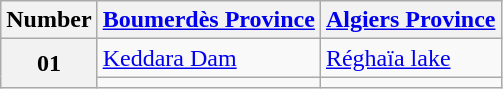<table class="wikitable sortable">
<tr>
<th>Number</th>
<th><a href='#'>Boumerdès Province</a></th>
<th><a href='#'>Algiers Province</a></th>
</tr>
<tr>
<th rowspan="2">01</th>
<td><a href='#'>Keddara Dam</a></td>
<td><a href='#'>Réghaïa lake</a></td>
</tr>
<tr>
<td></td>
<td></td>
</tr>
</table>
